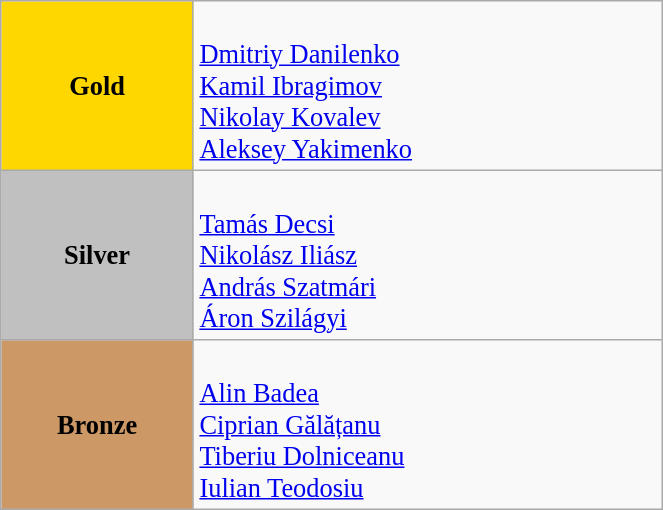<table class="wikitable" style=" text-align:center; font-size:110%;" width="35%">
<tr>
<td bgcolor="gold"><strong>Gold</strong></td>
<td align=left><br><a href='#'>Dmitriy Danilenko</a><br><a href='#'>Kamil Ibragimov</a><br><a href='#'>Nikolay Kovalev</a><br><a href='#'>Aleksey Yakimenko</a></td>
</tr>
<tr>
<td bgcolor="silver"><strong>Silver</strong></td>
<td align=left><br><a href='#'>Tamás Decsi</a><br><a href='#'>Nikolász Iliász</a><br><a href='#'>András Szatmári</a><br><a href='#'>Áron Szilágyi</a></td>
</tr>
<tr>
<td bgcolor="#cc9966"><strong>Bronze</strong></td>
<td align=left><br><a href='#'>Alin Badea</a><br><a href='#'>Ciprian Gălățanu</a><br><a href='#'>Tiberiu Dolniceanu</a><br><a href='#'>Iulian Teodosiu</a></td>
</tr>
</table>
